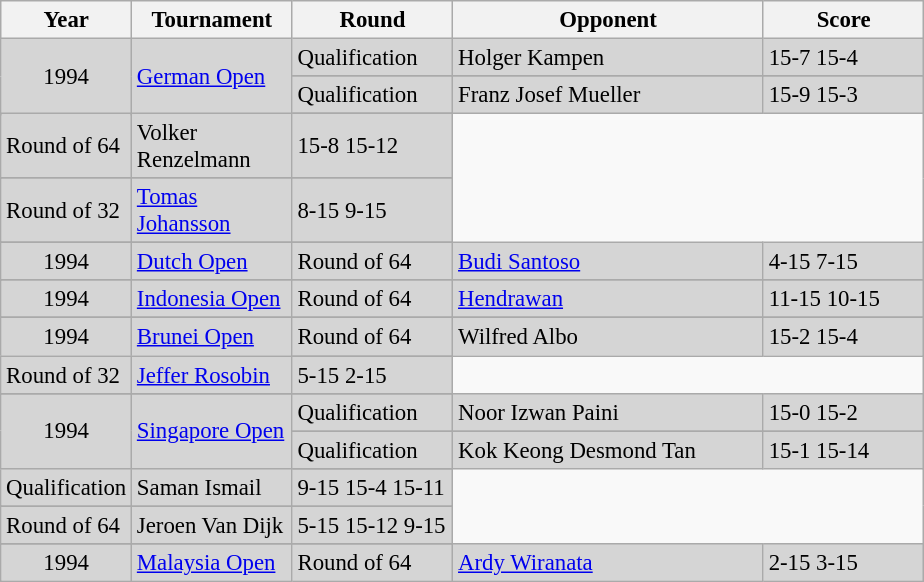<table class="sortable wikitable" style="font-size: 95%;">
<tr>
<th width="50">Year</th>
<th width="100">Tournament</th>
<th width="100">Round</th>
<th width="200">Opponent</th>
<th width="100">Score</th>
</tr>
<tr style="background:#D5D5D5">
<td align="center" rowspan="4">1994</td>
<td align="left" rowspan="4"><a href='#'>German Open</a></td>
<td align="left">Qualification</td>
<td align="left"> Holger Kampen</td>
<td align="left">15-7 15-4</td>
</tr>
<tr>
</tr>
<tr style="background:#D5D5D5">
<td align="left">Qualification</td>
<td align="left"> Franz Josef Mueller</td>
<td align="left">15-9 15-3</td>
</tr>
<tr>
</tr>
<tr style="background:#D5D5D5">
<td align="left">Round of 64</td>
<td align="left"> Volker Renzelmann</td>
<td align="left">15-8 15-12</td>
</tr>
<tr>
</tr>
<tr style="background:#D5D5D5">
<td align="left">Round of 32</td>
<td align="left"> <a href='#'>Tomas Johansson</a></td>
<td align="left">8-15 9-15</td>
</tr>
<tr>
</tr>
<tr style="background:#D5D5D5">
<td align="center">1994</td>
<td align="left"><a href='#'>Dutch Open</a></td>
<td align="left">Round of 64</td>
<td align="left"> <a href='#'>Budi Santoso</a></td>
<td align="left">4-15 7-15</td>
</tr>
<tr>
</tr>
<tr style="background:#D5D5D5">
<td align="center">1994</td>
<td align="left"><a href='#'>Indonesia Open</a></td>
<td align="left">Round of 64</td>
<td align="left"> <a href='#'>Hendrawan</a></td>
<td align="left">11-15 10-15</td>
</tr>
<tr>
</tr>
<tr style="background:#D5D5D5">
<td align="center" rowspan="2">1994</td>
<td align="left" rowspan="2"><a href='#'>Brunei Open</a></td>
<td align="left">Round of 64</td>
<td align="left"> Wilfred Albo</td>
<td align="left">15-2 15-4</td>
</tr>
<tr>
</tr>
<tr style="background:#D5D5D5">
<td align="left">Round of 32</td>
<td align="left"> <a href='#'>Jeffer Rosobin</a></td>
<td align="left">5-15 2-15</td>
</tr>
<tr>
</tr>
<tr style="background:#D5D5D5">
<td align="center" rowspan="4">1994</td>
<td align="left" rowspan="4"><a href='#'>Singapore Open</a></td>
<td align="left">Qualification</td>
<td align="left"> Noor Izwan Paini</td>
<td align="left">15-0 15-2</td>
</tr>
<tr>
</tr>
<tr style="background:#D5D5D5">
<td align="left">Qualification</td>
<td align="left"> Kok Keong Desmond Tan</td>
<td align="left">15-1 15-14</td>
</tr>
<tr>
</tr>
<tr style="background:#D5D5D5">
<td align="left">Qualification</td>
<td align="left"> Saman Ismail</td>
<td align="left">9-15 15-4 15-11</td>
</tr>
<tr>
</tr>
<tr style="background:#D5D5D5">
<td align="left">Round of 64</td>
<td align="left"> Jeroen Van Dijk</td>
<td align="left">5-15 15-12 9-15</td>
</tr>
<tr>
</tr>
<tr style="background:#D5D5D5">
<td align="center">1994</td>
<td align="left"><a href='#'>Malaysia Open</a></td>
<td align="left">Round of 64</td>
<td align="left"> <a href='#'>Ardy Wiranata</a></td>
<td align="left">2-15 3-15</td>
</tr>
</table>
